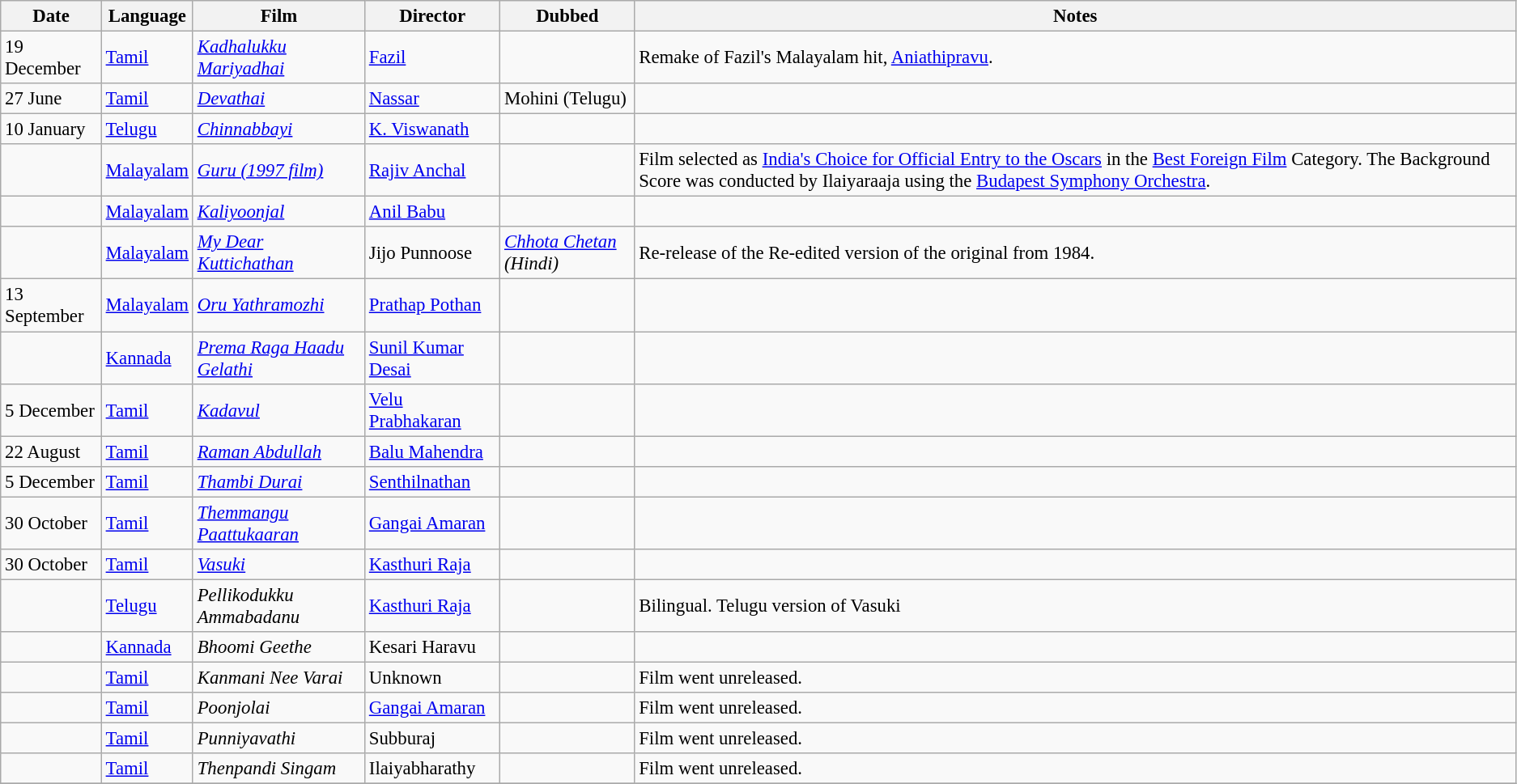<table class="wikitable sortable" style="font-size:95%;">
<tr>
<th>Date</th>
<th>Language</th>
<th>Film</th>
<th>Director</th>
<th>Dubbed</th>
<th>Notes</th>
</tr>
<tr>
<td>19 December</td>
<td><a href='#'>Tamil</a></td>
<td><em><a href='#'>Kadhalukku Mariyadhai</a></em></td>
<td><a href='#'>Fazil</a></td>
<td></td>
<td>Remake of Fazil's Malayalam hit, <a href='#'>Aniathipravu</a>.</td>
</tr>
<tr>
<td>27 June</td>
<td><a href='#'>Tamil</a></td>
<td><em><a href='#'>Devathai</a></em></td>
<td><a href='#'>Nassar</a></td>
<td>Mohini (Telugu)</td>
<td></td>
</tr>
<tr>
<td>10 January</td>
<td><a href='#'>Telugu</a></td>
<td><em><a href='#'>Chinnabbayi</a></em></td>
<td><a href='#'>K. Viswanath</a></td>
<td></td>
<td></td>
</tr>
<tr>
<td></td>
<td><a href='#'>Malayalam</a></td>
<td><em><a href='#'>Guru (1997 film)</a></em></td>
<td><a href='#'>Rajiv Anchal</a></td>
<td></td>
<td>Film selected as <a href='#'>India's Choice for Official Entry to the Oscars</a> in the <a href='#'>Best Foreign Film</a> Category. The Background Score was conducted by Ilaiyaraaja using the <a href='#'>Budapest Symphony Orchestra</a>.</td>
</tr>
<tr>
<td></td>
<td><a href='#'>Malayalam</a></td>
<td><em><a href='#'>Kaliyoonjal</a></em></td>
<td><a href='#'>Anil Babu</a></td>
<td></td>
<td></td>
</tr>
<tr>
<td></td>
<td><a href='#'>Malayalam</a></td>
<td><em><a href='#'>My Dear Kuttichathan</a></em></td>
<td>Jijo Punnoose</td>
<td><em><a href='#'>Chhota Chetan</a> (Hindi)</em></td>
<td>Re-release of the Re-edited version of the original from 1984.</td>
</tr>
<tr>
<td>13 September</td>
<td><a href='#'>Malayalam</a></td>
<td><em><a href='#'>Oru Yathramozhi</a></em></td>
<td><a href='#'>Prathap Pothan</a></td>
<td></td>
<td></td>
</tr>
<tr>
<td></td>
<td><a href='#'>Kannada</a></td>
<td><em><a href='#'>Prema Raga Haadu Gelathi</a></em></td>
<td><a href='#'>Sunil Kumar Desai</a></td>
<td></td>
<td></td>
</tr>
<tr>
<td>5 December</td>
<td><a href='#'>Tamil</a></td>
<td><em><a href='#'>Kadavul</a></em></td>
<td><a href='#'>Velu Prabhakaran</a></td>
<td></td>
<td></td>
</tr>
<tr>
<td>22 August</td>
<td><a href='#'>Tamil</a></td>
<td><em><a href='#'>Raman Abdullah</a></em></td>
<td><a href='#'>Balu Mahendra</a></td>
<td></td>
<td></td>
</tr>
<tr>
<td>5 December</td>
<td><a href='#'>Tamil</a></td>
<td><em><a href='#'>Thambi Durai</a></em></td>
<td><a href='#'>Senthilnathan</a></td>
<td></td>
<td></td>
</tr>
<tr>
<td>30 October</td>
<td><a href='#'>Tamil</a></td>
<td><em><a href='#'>Themmangu Paattukaaran</a></em></td>
<td><a href='#'>Gangai Amaran</a></td>
<td></td>
<td></td>
</tr>
<tr>
<td>30 October</td>
<td><a href='#'>Tamil</a></td>
<td><em><a href='#'>Vasuki</a></em></td>
<td><a href='#'>Kasthuri Raja</a></td>
<td></td>
<td></td>
</tr>
<tr>
<td></td>
<td><a href='#'>Telugu</a></td>
<td><em>Pellikodukku Ammabadanu</em></td>
<td><a href='#'>Kasthuri Raja</a></td>
<td></td>
<td>Bilingual. Telugu version of Vasuki</td>
</tr>
<tr>
<td></td>
<td><a href='#'>Kannada</a></td>
<td><em>Bhoomi Geethe</em></td>
<td>Kesari Haravu</td>
<td></td>
<td></td>
</tr>
<tr>
<td></td>
<td><a href='#'>Tamil</a></td>
<td><em>Kanmani Nee Varai</em></td>
<td>Unknown</td>
<td></td>
<td>Film went unreleased.</td>
</tr>
<tr>
<td></td>
<td><a href='#'>Tamil</a></td>
<td><em>Poonjolai</em></td>
<td><a href='#'>Gangai Amaran</a></td>
<td></td>
<td>Film went unreleased.</td>
</tr>
<tr>
<td></td>
<td><a href='#'>Tamil</a></td>
<td><em>Punniyavathi</em></td>
<td>Subburaj</td>
<td></td>
<td>Film went unreleased.</td>
</tr>
<tr>
<td></td>
<td><a href='#'>Tamil</a></td>
<td><em>Thenpandi Singam</em></td>
<td>Ilaiyabharathy</td>
<td></td>
<td>Film went unreleased.</td>
</tr>
<tr>
</tr>
</table>
